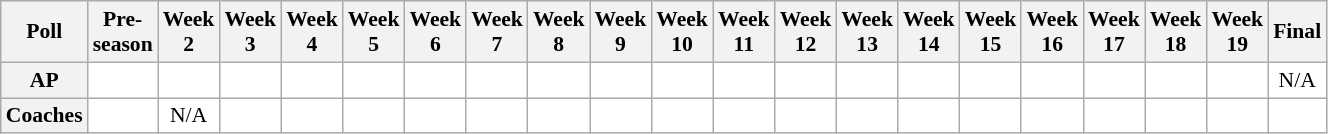<table class="wikitable" style="white-space:nowrap;font-size:90%">
<tr>
<th>Poll</th>
<th>Pre-<br>season</th>
<th>Week<br>2</th>
<th>Week<br>3</th>
<th>Week<br>4</th>
<th>Week<br>5</th>
<th>Week<br>6</th>
<th>Week<br>7</th>
<th>Week<br>8</th>
<th>Week<br>9</th>
<th>Week<br>10</th>
<th>Week<br>11</th>
<th>Week<br>12</th>
<th>Week<br>13</th>
<th>Week<br>14</th>
<th>Week<br>15</th>
<th>Week<br>16</th>
<th>Week<br>17</th>
<th>Week<br>18</th>
<th>Week<br>19</th>
<th>Final</th>
</tr>
<tr style="text-align:center;">
<th>AP</th>
<td style="background:#FFF;"></td>
<td style="background:#FFF;"></td>
<td style="background:#FFF;"></td>
<td style="background:#FFF;"></td>
<td style="background:#FFF;"></td>
<td style="background:#FFF;"></td>
<td style="background:#FFF;"></td>
<td style="background:#FFF;"></td>
<td style="background:#FFF;"></td>
<td style="background:#FFF;"></td>
<td style="background:#FFF;"></td>
<td style="background:#FFF;"></td>
<td style="background:#FFF;"></td>
<td style="background:#FFF;"></td>
<td style="background:#FFF;"></td>
<td style="background:#FFF;"></td>
<td style="background:#FFF;"></td>
<td style="background:#FFF;"></td>
<td style="background:#FFF;"></td>
<td style="background:#FFF;">N/A</td>
</tr>
<tr style="text-align:center;">
<th>Coaches</th>
<td style="background:#FFF;"></td>
<td style="background:#FFF;">N/A</td>
<td style="background:#FFF;"></td>
<td style="background:#FFF;"></td>
<td style="background:#FFF;"></td>
<td style="background:#FFF;"></td>
<td style="background:#FFF;"></td>
<td style="background:#FFF;"></td>
<td style="background:#FFF;"></td>
<td style="background:#FFF;"></td>
<td style="background:#FFF;"></td>
<td style="background:#FFF;"></td>
<td style="background:#FFF;"></td>
<td style="background:#FFF;"></td>
<td style="background:#FFF;"></td>
<td style="background:#FFF;"></td>
<td style="background:#FFF;"></td>
<td style="background:#FFF;"></td>
<td style="background:#FFF;"></td>
<td style="background:#FFF;"></td>
</tr>
</table>
